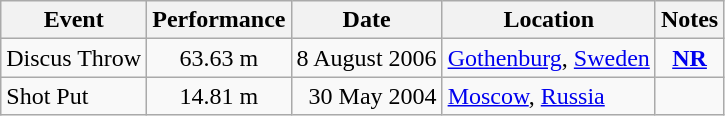<table class="wikitable" |]>
<tr>
<th>Event</th>
<th>Performance</th>
<th>Date</th>
<th>Location</th>
<th>Notes</th>
</tr>
<tr>
<td>Discus Throw</td>
<td align=center>63.63 m</td>
<td align=right>8 August 2006</td>
<td><a href='#'>Gothenburg</a>, <a href='#'>Sweden</a></td>
<td align=center><strong><a href='#'>NR</a></strong></td>
</tr>
<tr>
<td>Shot Put</td>
<td align=center>14.81 m</td>
<td align=right>30 May 2004</td>
<td><a href='#'>Moscow</a>, <a href='#'>Russia</a></td>
</tr>
</table>
